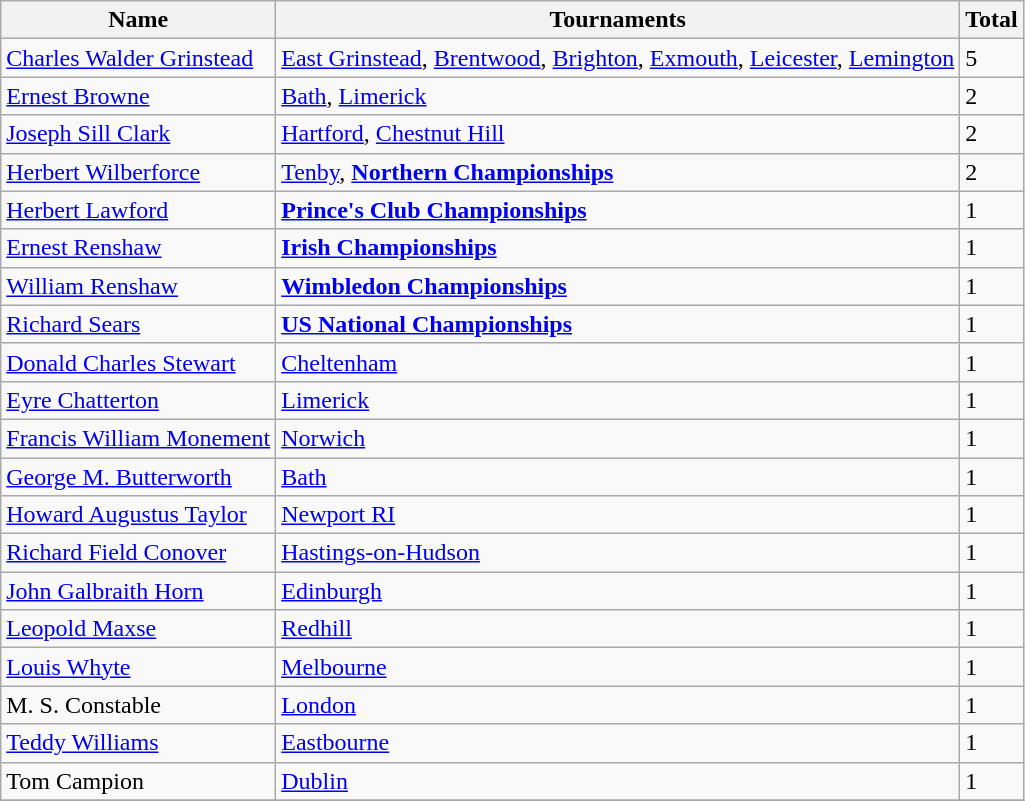<table class="wikitable sortable">
<tr>
<th>Name</th>
<th>Tournaments</th>
<th>Total</th>
</tr>
<tr>
<td> <a href='#'>Charles Walder Grinstead</a></td>
<td><a href='#'>East Grinstead</a>, <a href='#'>Brentwood</a>, <a href='#'>Brighton</a>, <a href='#'>Exmouth</a>, <a href='#'>Leicester</a>, <a href='#'>Lemington</a></td>
<td>5</td>
</tr>
<tr>
<td> <a href='#'>Ernest Browne</a></td>
<td><a href='#'>Bath</a>, <a href='#'>Limerick</a></td>
<td>2</td>
</tr>
<tr>
<td> <a href='#'>Joseph Sill Clark</a></td>
<td><a href='#'>Hartford</a>, <a href='#'>Chestnut Hill</a></td>
<td>2</td>
</tr>
<tr>
<td> <a href='#'>Herbert Wilberforce</a></td>
<td><a href='#'>Tenby</a>, <strong><a href='#'>Northern Championships</a></strong></td>
<td>2</td>
</tr>
<tr>
<td> <a href='#'>Herbert Lawford</a></td>
<td><strong><a href='#'>Prince's Club Championships</a></strong></td>
<td>1</td>
</tr>
<tr>
<td> <a href='#'>Ernest Renshaw</a></td>
<td><strong><a href='#'>Irish Championships</a></strong></td>
<td>1</td>
</tr>
<tr>
<td> <a href='#'>William Renshaw</a></td>
<td><strong><a href='#'>Wimbledon Championships</a> </strong></td>
<td>1</td>
</tr>
<tr>
<td> <a href='#'>Richard Sears</a></td>
<td><strong><a href='#'>US National Championships</a></strong></td>
<td>1</td>
</tr>
<tr>
<td> <a href='#'>Donald Charles Stewart</a></td>
<td><a href='#'>Cheltenham</a></td>
<td>1</td>
</tr>
<tr>
<td> <a href='#'>Eyre Chatterton</a></td>
<td><a href='#'>Limerick</a></td>
<td>1</td>
</tr>
<tr>
<td> <a href='#'>Francis William Monement</a></td>
<td><a href='#'>Norwich</a></td>
<td>1</td>
</tr>
<tr>
<td> <a href='#'>George M. Butterworth</a></td>
<td><a href='#'>Bath</a></td>
<td>1</td>
</tr>
<tr>
<td> <a href='#'>Howard Augustus Taylor</a></td>
<td><a href='#'>Newport RI</a></td>
<td>1</td>
</tr>
<tr>
<td> <a href='#'>Richard Field Conover</a></td>
<td><a href='#'>Hastings-on-Hudson</a></td>
<td>1</td>
</tr>
<tr>
<td> <a href='#'>John Galbraith Horn</a></td>
<td><a href='#'>Edinburgh</a></td>
<td>1</td>
</tr>
<tr>
<td> <a href='#'>Leopold Maxse</a></td>
<td><a href='#'>Redhill</a></td>
<td>1</td>
</tr>
<tr>
<td> <a href='#'>Louis Whyte</a></td>
<td><a href='#'>Melbourne</a></td>
<td>1</td>
</tr>
<tr>
<td> M. S. Constable</td>
<td><a href='#'>London</a></td>
<td>1</td>
</tr>
<tr>
<td> <a href='#'>Teddy Williams</a></td>
<td><a href='#'>Eastbourne</a></td>
<td>1</td>
</tr>
<tr>
<td> Tom Campion</td>
<td><a href='#'>Dublin</a></td>
<td>1</td>
</tr>
<tr>
</tr>
</table>
